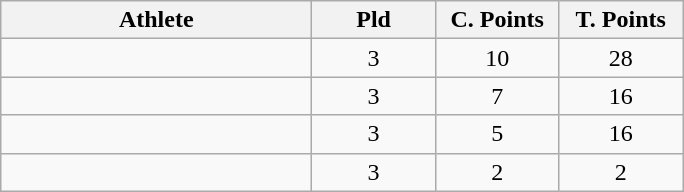<table class="wikitable" style="text-align:center">
<tr>
<th width=200>Athlete</th>
<th width=75>Pld</th>
<th width=75>C. Points</th>
<th width=75>T. Points</th>
</tr>
<tr>
<td style="text-align:left"></td>
<td>3</td>
<td>10</td>
<td>28</td>
</tr>
<tr>
<td style="text-align:left"></td>
<td>3</td>
<td>7</td>
<td>16</td>
</tr>
<tr>
<td style="text-align:left"></td>
<td>3</td>
<td>5</td>
<td>16</td>
</tr>
<tr>
<td style="text-align:left"></td>
<td>3</td>
<td>2</td>
<td>2</td>
</tr>
</table>
